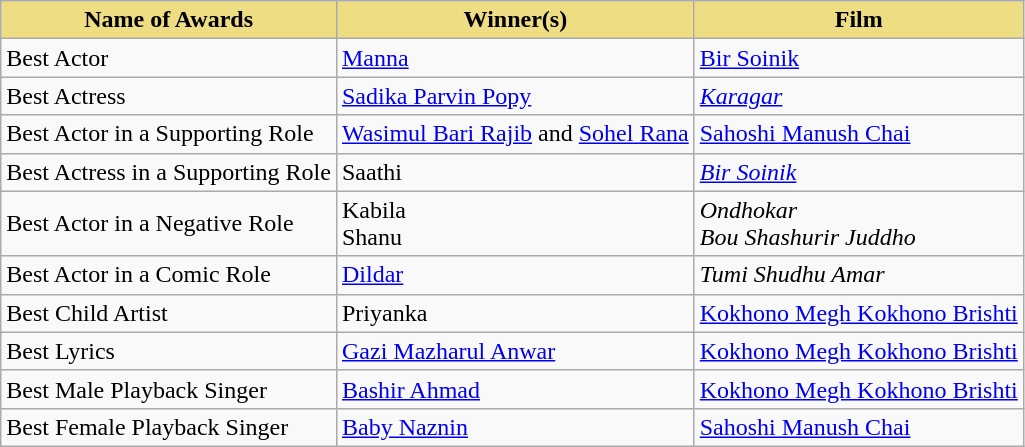<table class="wikitable sortable collapsible">
<tr>
<th style="background:#EEDD82;">Name of Awards</th>
<th style="background:#EEDD82;">Winner(s)</th>
<th style="background:#EEDD82;">Film</th>
</tr>
<tr>
<td>Best Actor</td>
<td><a href='#'>Manna</a></td>
<td><a href='#'>Bir Soinik</a></td>
</tr>
<tr>
<td>Best Actress</td>
<td><a href='#'>Sadika Parvin Popy</a></td>
<td><em><a href='#'>Karagar</a></em></td>
</tr>
<tr>
<td>Best Actor in a Supporting Role</td>
<td><a href='#'>Wasimul Bari Rajib</a> and <a href='#'>Sohel Rana</a></td>
<td><a href='#'>Sahoshi Manush Chai</a></td>
</tr>
<tr>
<td>Best Actress in a Supporting Role</td>
<td>Saathi</td>
<td><em><a href='#'>Bir Soinik</a></em></td>
</tr>
<tr>
<td>Best Actor in a Negative Role</td>
<td>Kabila<br>Shanu</td>
<td><em>Ondhokar</em><br><em>Bou Shashurir Juddho</em></td>
</tr>
<tr>
<td>Best Actor in a Comic Role</td>
<td><a href='#'>Dildar</a></td>
<td><em>Tumi Shudhu Amar</em></td>
</tr>
<tr>
<td>Best Child Artist</td>
<td>Priyanka</td>
<td><a href='#'>Kokhono Megh Kokhono Brishti</a></td>
</tr>
<tr>
<td>Best Lyrics</td>
<td><a href='#'>Gazi Mazharul Anwar</a></td>
<td><a href='#'>Kokhono Megh Kokhono Brishti</a></td>
</tr>
<tr>
<td>Best Male Playback Singer</td>
<td><a href='#'>Bashir Ahmad</a></td>
<td><a href='#'>Kokhono Megh Kokhono Brishti</a></td>
</tr>
<tr>
<td>Best Female Playback Singer</td>
<td><a href='#'>Baby Naznin</a></td>
<td><a href='#'>Sahoshi Manush Chai</a></td>
</tr>
</table>
